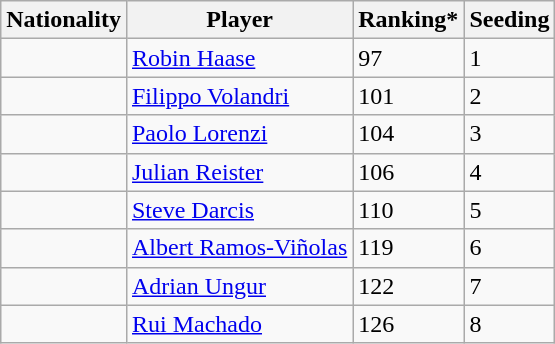<table class="wikitable" border="1">
<tr>
<th>Nationality</th>
<th>Player</th>
<th>Ranking*</th>
<th>Seeding</th>
</tr>
<tr>
<td></td>
<td><a href='#'>Robin Haase</a></td>
<td>97</td>
<td>1</td>
</tr>
<tr>
<td></td>
<td><a href='#'>Filippo Volandri</a></td>
<td>101</td>
<td>2</td>
</tr>
<tr>
<td></td>
<td><a href='#'>Paolo Lorenzi</a></td>
<td>104</td>
<td>3</td>
</tr>
<tr>
<td></td>
<td><a href='#'>Julian Reister</a></td>
<td>106</td>
<td>4</td>
</tr>
<tr>
<td></td>
<td><a href='#'>Steve Darcis</a></td>
<td>110</td>
<td>5</td>
</tr>
<tr>
<td></td>
<td><a href='#'>Albert Ramos-Viñolas</a></td>
<td>119</td>
<td>6</td>
</tr>
<tr>
<td></td>
<td><a href='#'>Adrian Ungur</a></td>
<td>122</td>
<td>7</td>
</tr>
<tr>
<td></td>
<td><a href='#'>Rui Machado</a></td>
<td>126</td>
<td>8</td>
</tr>
</table>
